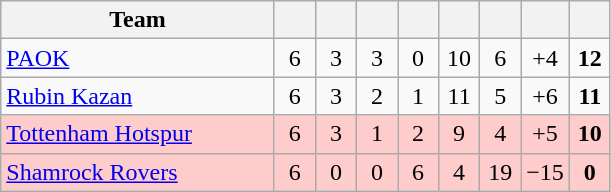<table class="wikitable" style="text-align:center">
<tr>
<th width="175">Team</th>
<th width="20"></th>
<th width="20"></th>
<th width="20"></th>
<th width="20"></th>
<th width="20"></th>
<th width="20"></th>
<th width="20"></th>
<th width="20"></th>
</tr>
<tr bgcolor=>
<td align=left> <a href='#'>PAOK</a></td>
<td>6</td>
<td>3</td>
<td>3</td>
<td>0</td>
<td>10</td>
<td>6</td>
<td>+4</td>
<td><strong>12</strong></td>
</tr>
<tr bgcolor=>
<td align=left> <a href='#'>Rubin Kazan</a></td>
<td>6</td>
<td>3</td>
<td>2</td>
<td>1</td>
<td>11</td>
<td>5</td>
<td>+6</td>
<td><strong>11</strong></td>
</tr>
<tr bgcolor="#ffcccc">
<td align=left> <a href='#'>Tottenham Hotspur</a></td>
<td>6</td>
<td>3</td>
<td>1</td>
<td>2</td>
<td>9</td>
<td>4</td>
<td>+5</td>
<td><strong>10</strong></td>
</tr>
<tr bgcolor="#ffcccc">
<td align=left> <a href='#'>Shamrock Rovers</a></td>
<td>6</td>
<td>0</td>
<td>0</td>
<td>6</td>
<td>4</td>
<td>19</td>
<td>−15</td>
<td><strong>0</strong></td>
</tr>
</table>
